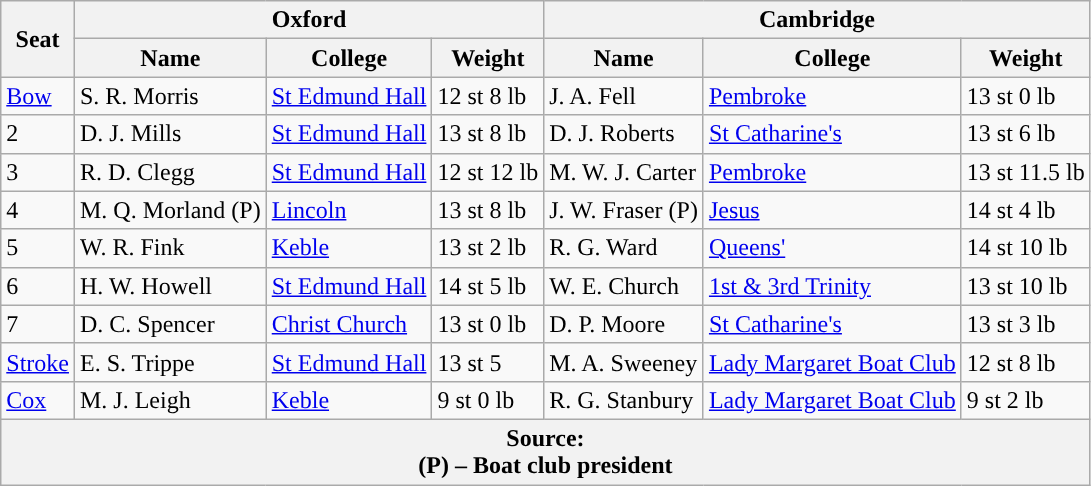<table class="wikitable">
<tr>
<th rowspan="2" scope="col">Seat</th>
<th colspan="3" scope="col">Oxford <br> </th>
<th colspan="3" scope="col">Cambridge <br> </th>
</tr>
<tr>
<th>Name</th>
<th>College</th>
<th>Weight</th>
<th>Name</th>
<th>College</th>
<th>Weight</th>
</tr>
<tr>
<td><a href='#'>Bow</a></td>
<td>S. R. Morris</td>
<td><a href='#'>St Edmund Hall</a></td>
<td>12 st 8 lb</td>
<td>J. A. Fell</td>
<td><a href='#'>Pembroke</a></td>
<td>13 st 0 lb</td>
</tr>
<tr>
<td>2</td>
<td>D. J. Mills</td>
<td><a href='#'>St Edmund Hall</a></td>
<td>13 st 8 lb</td>
<td>D. J. Roberts</td>
<td><a href='#'>St Catharine's</a></td>
<td>13 st 6 lb</td>
</tr>
<tr>
<td>3</td>
<td>R. D. Clegg</td>
<td><a href='#'>St Edmund Hall</a></td>
<td>12 st 12 lb</td>
<td>M. W. J. Carter</td>
<td><a href='#'>Pembroke</a></td>
<td>13 st 11.5 lb</td>
</tr>
<tr>
<td>4</td>
<td>M. Q. Morland (P)</td>
<td><a href='#'>Lincoln</a></td>
<td>13 st 8 lb</td>
<td>J. W. Fraser (P)</td>
<td><a href='#'>Jesus</a></td>
<td>14 st 4 lb</td>
</tr>
<tr>
<td>5</td>
<td>W. R. Fink</td>
<td><a href='#'>Keble</a></td>
<td>13 st 2 lb</td>
<td>R. G. Ward</td>
<td><a href='#'>Queens'</a></td>
<td>14 st 10 lb</td>
</tr>
<tr>
<td>6</td>
<td>H. W. Howell</td>
<td><a href='#'>St Edmund Hall</a></td>
<td>14 st 5 lb</td>
<td>W. E. Church</td>
<td><a href='#'>1st & 3rd Trinity</a></td>
<td>13 st 10 lb</td>
</tr>
<tr>
<td>7</td>
<td>D. C. Spencer</td>
<td><a href='#'>Christ Church</a></td>
<td>13 st 0 lb</td>
<td>D. P. Moore</td>
<td><a href='#'>St Catharine's</a></td>
<td>13 st 3 lb</td>
</tr>
<tr>
<td><a href='#'>Stroke</a></td>
<td>E. S. Trippe</td>
<td><a href='#'>St Edmund Hall</a></td>
<td>13 st 5</td>
<td>M. A. Sweeney</td>
<td><a href='#'>Lady Margaret Boat Club</a></td>
<td>12 st 8 lb</td>
</tr>
<tr>
<td><a href='#'>Cox</a></td>
<td>M. J. Leigh</td>
<td><a href='#'>Keble</a></td>
<td>9 st 0 lb</td>
<td>R. G. Stanbury</td>
<td><a href='#'>Lady Margaret Boat Club</a></td>
<td>9 st 2 lb</td>
</tr>
<tr>
<th colspan="7">Source:<br>(P) – Boat club president</th>
</tr>
</table>
